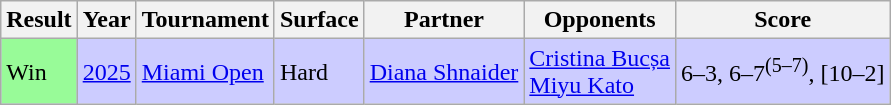<table class="wikitable">
<tr>
<th>Result</th>
<th>Year</th>
<th>Tournament</th>
<th>Surface</th>
<th>Partner</th>
<th>Opponents</th>
<th class="unsortable">Score</th>
</tr>
<tr style="background:#ccccff;">
<td bgcolor=98fb98>Win</td>
<td><a href='#'>2025</a></td>
<td><a href='#'>Miami Open</a></td>
<td>Hard</td>
<td> <a href='#'>Diana Shnaider</a></td>
<td> <a href='#'>Cristina Bucșa</a><br> <a href='#'>Miyu Kato</a></td>
<td>6–3, 6–7<sup>(5–7)</sup>, [10–2]</td>
</tr>
</table>
